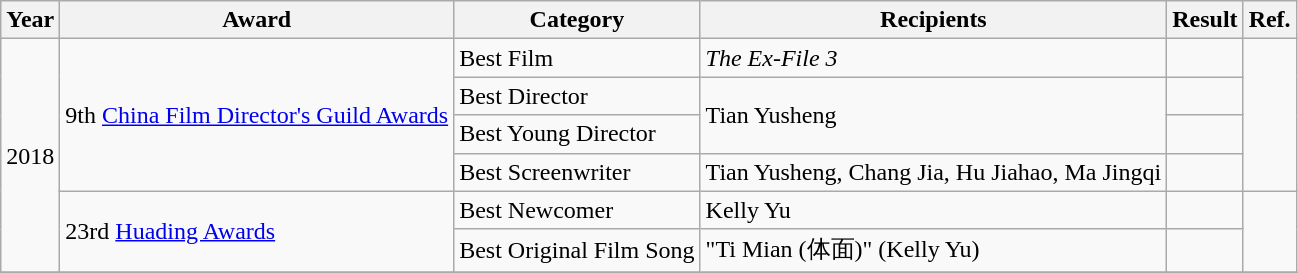<table class="wikitable">
<tr>
<th>Year</th>
<th>Award</th>
<th>Category</th>
<th>Recipients</th>
<th>Result</th>
<th>Ref.</th>
</tr>
<tr>
<td rowspan=6>2018</td>
<td rowspan=4>9th <a href='#'>China Film Director's Guild Awards</a></td>
<td>Best Film</td>
<td><em>The Ex-File 3</em></td>
<td></td>
<td rowspan=4></td>
</tr>
<tr>
<td>Best Director</td>
<td rowspan=2>Tian Yusheng</td>
<td></td>
</tr>
<tr>
<td>Best Young Director</td>
<td></td>
</tr>
<tr>
<td>Best Screenwriter</td>
<td>Tian Yusheng, Chang Jia, Hu Jiahao, Ma Jingqi</td>
<td></td>
</tr>
<tr>
<td rowspan=2>23rd <a href='#'>Huading Awards</a></td>
<td>Best Newcomer</td>
<td>Kelly Yu</td>
<td></td>
<td rowspan=2></td>
</tr>
<tr>
<td>Best Original Film Song</td>
<td>"Ti Mian (体面)" (Kelly Yu)</td>
<td></td>
</tr>
<tr>
</tr>
</table>
